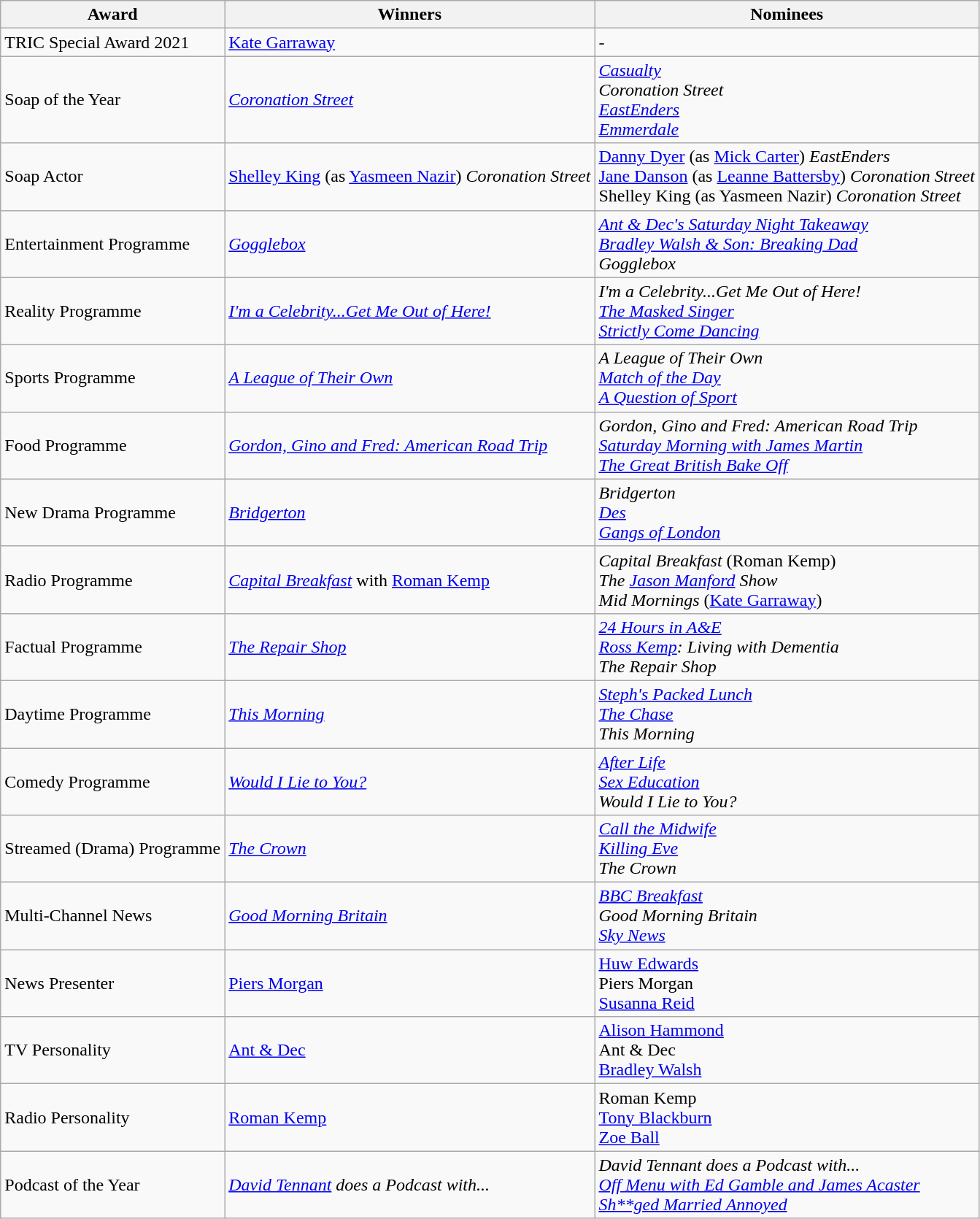<table class="wikitable">
<tr>
<th>Award</th>
<th>Winners</th>
<th>Nominees</th>
</tr>
<tr>
<td>TRIC Special Award 2021</td>
<td><a href='#'>Kate Garraway</a></td>
<td>-</td>
</tr>
<tr>
<td>Soap of the Year</td>
<td><em><a href='#'>Coronation Street</a></em></td>
<td><em><a href='#'>Casualty</a> <br>Coronation Street <br><a href='#'>EastEnders</a> <br><a href='#'>Emmerdale</a></em></td>
</tr>
<tr>
<td>Soap Actor</td>
<td><a href='#'>Shelley King</a> (as <a href='#'>Yasmeen Nazir</a>) <em>Coronation Street</em></td>
<td><a href='#'>Danny Dyer</a> (as <a href='#'>Mick Carter</a>) <em>EastEnders</em><br><a href='#'>Jane Danson</a> (as <a href='#'>Leanne Battersby</a>) <em>Coronation Street</em> <br>Shelley King (as Yasmeen Nazir) <em>Coronation Street</em></td>
</tr>
<tr>
<td>Entertainment Programme</td>
<td><em><a href='#'>Gogglebox</a></em></td>
<td><em><a href='#'>Ant & Dec's Saturday Night Takeaway</a> <br><a href='#'>Bradley Walsh & Son: Breaking Dad</a> <br>Gogglebox</em></td>
</tr>
<tr>
<td>Reality Programme</td>
<td><em><a href='#'>I'm a Celebrity...Get Me Out of Here!</a></em></td>
<td><em>I'm a Celebrity...Get Me Out of Here! <br><a href='#'>The Masked Singer</a> <br><a href='#'>Strictly Come Dancing</a></em></td>
</tr>
<tr>
<td>Sports Programme</td>
<td><em><a href='#'>A League of Their Own</a></em></td>
<td><em>A League of Their Own <br><a href='#'>Match of the Day</a> <br><a href='#'>A Question of Sport</a></em></td>
</tr>
<tr>
<td>Food Programme</td>
<td><em><a href='#'>Gordon, Gino and Fred: American Road Trip</a></em></td>
<td><em>Gordon, Gino and Fred: American Road Trip <br><a href='#'>Saturday Morning with James Martin</a> <br><a href='#'>The Great British Bake Off</a></em></td>
</tr>
<tr>
<td>New Drama Programme</td>
<td><em><a href='#'>Bridgerton</a></em></td>
<td><em>Bridgerton <br><a href='#'>Des</a> <br><a href='#'>Gangs of London</a></em></td>
</tr>
<tr>
<td>Radio Programme</td>
<td><em><a href='#'>Capital Breakfast</a></em> with <a href='#'>Roman Kemp</a></td>
<td><em>Capital Breakfast</em> (Roman Kemp) <br><em>The <a href='#'>Jason Manford</a> Show <br>Mid Mornings</em> (<a href='#'>Kate Garraway</a>)</td>
</tr>
<tr>
<td>Factual Programme</td>
<td><em><a href='#'>The Repair Shop</a></em></td>
<td><em><a href='#'>24 Hours in A&E</a> <br><a href='#'>Ross Kemp</a>: Living with Dementia <br>The Repair Shop</em></td>
</tr>
<tr>
<td>Daytime Programme</td>
<td><em><a href='#'>This Morning</a></em></td>
<td><em><a href='#'>Steph's Packed Lunch</a> <br><a href='#'>The Chase</a> <br>This Morning</em></td>
</tr>
<tr>
<td>Comedy Programme</td>
<td><em><a href='#'>Would I Lie to You?</a></em></td>
<td><em><a href='#'>After Life</a> <br><a href='#'>Sex Education</a> <br>Would I Lie to You?</em></td>
</tr>
<tr>
<td>Streamed (Drama) Programme</td>
<td><em><a href='#'>The Crown</a></em></td>
<td><em><a href='#'>Call the Midwife</a> <br><a href='#'>Killing Eve</a> <br>The Crown</em></td>
</tr>
<tr>
<td>Multi-Channel News</td>
<td><em><a href='#'>Good Morning Britain</a></em></td>
<td><em><a href='#'>BBC Breakfast</a> <br>Good Morning Britain <br><a href='#'>Sky News</a></em></td>
</tr>
<tr>
<td>News Presenter</td>
<td><a href='#'>Piers Morgan</a></td>
<td><a href='#'>Huw Edwards</a> <br>Piers Morgan <br><a href='#'>Susanna Reid</a></td>
</tr>
<tr>
<td>TV Personality</td>
<td><a href='#'>Ant & Dec</a></td>
<td><a href='#'>Alison Hammond</a> <br>Ant & Dec <br><a href='#'>Bradley Walsh</a></td>
</tr>
<tr>
<td>Radio Personality</td>
<td><a href='#'>Roman Kemp</a></td>
<td>Roman Kemp <br><a href='#'>Tony Blackburn</a> <br><a href='#'>Zoe Ball</a></td>
</tr>
<tr>
<td>Podcast of the Year</td>
<td><em><a href='#'>David Tennant</a> does a Podcast with...</em></td>
<td><em>David Tennant does a Podcast with... <br><a href='#'>Off Menu with Ed Gamble and James Acaster</a> <br><a href='#'>Sh**ged Married Annoyed</a></em></td>
</tr>
</table>
